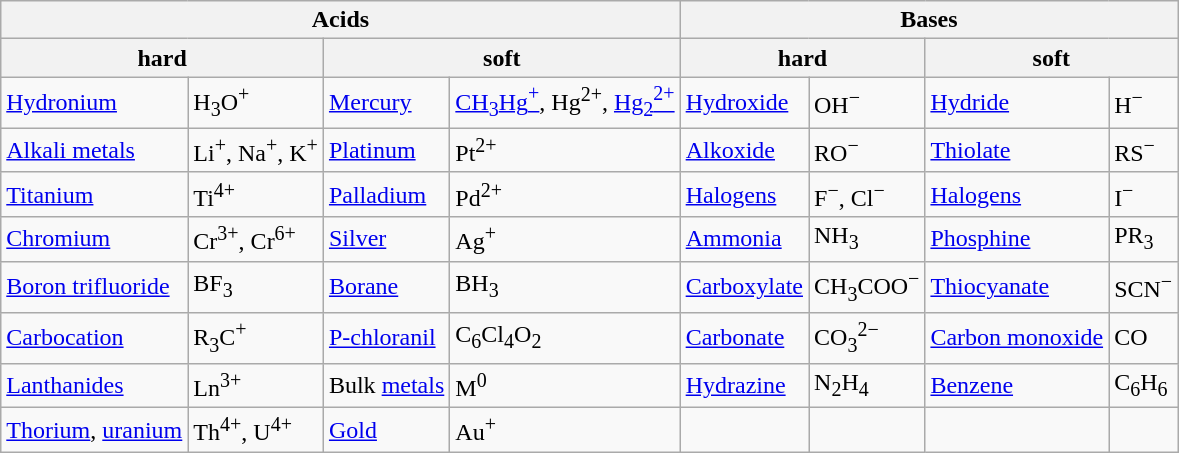<table align="center"  class="wikitable">
<tr>
<th colspan=4 align="center">Acids</th>
<th colspan=4 align="center">Bases</th>
</tr>
<tr>
<th colspan=2 align="center">hard</th>
<th colspan=2 align="center">soft</th>
<th colspan=2 align="center">hard</th>
<th colspan=2 align="center">soft</th>
</tr>
<tr>
<td><a href='#'>Hydronium</a></td>
<td>H<sub>3</sub>O<sup>+</sup></td>
<td><a href='#'>Mercury</a></td>
<td><a href='#'>CH<sub>3</sub>Hg<sup>+</sup></a>, Hg<sup>2+</sup>, <a href='#'>Hg<sub>2</sub><sup>2+</sup></a></td>
<td><a href='#'>Hydroxide</a></td>
<td>OH<sup>−</sup></td>
<td><a href='#'>Hydride</a></td>
<td>H<sup>−</sup></td>
</tr>
<tr>
<td><a href='#'>Alkali metals</a></td>
<td>Li<sup>+</sup>, Na<sup>+</sup>, K<sup>+</sup></td>
<td><a href='#'>Platinum</a></td>
<td>Pt<sup>2+</sup></td>
<td><a href='#'>Alkoxide</a></td>
<td>RO<sup>−</sup></td>
<td><a href='#'>Thiolate</a></td>
<td>RS<sup>−</sup></td>
</tr>
<tr>
<td><a href='#'>Titanium</a></td>
<td>Ti<sup>4+</sup></td>
<td><a href='#'>Palladium</a></td>
<td>Pd<sup>2+</sup></td>
<td><a href='#'>Halogens</a></td>
<td>F<sup>−</sup>, Cl<sup>−</sup></td>
<td><a href='#'>Halogens</a></td>
<td>I<sup>−</sup></td>
</tr>
<tr>
<td><a href='#'>Chromium</a></td>
<td>Cr<sup>3+</sup>, Cr<sup>6+</sup></td>
<td><a href='#'>Silver</a></td>
<td>Ag<sup>+</sup></td>
<td><a href='#'>Ammonia</a></td>
<td>NH<sub>3</sub></td>
<td><a href='#'>Phosphine</a></td>
<td>PR<sub>3</sub></td>
</tr>
<tr>
<td><a href='#'>Boron trifluoride</a></td>
<td>BF<sub>3</sub></td>
<td><a href='#'>Borane</a></td>
<td>BH<sub>3</sub></td>
<td><a href='#'>Carboxylate</a></td>
<td>CH<sub>3</sub>COO<sup>−</sup></td>
<td><a href='#'>Thiocyanate</a></td>
<td>SCN<sup>−</sup></td>
</tr>
<tr>
<td><a href='#'>Carbocation</a></td>
<td>R<sub>3</sub>C<sup>+</sup></td>
<td><a href='#'>P-chloranil</a></td>
<td>C<sub>6</sub>Cl<sub>4</sub>O<sub>2</sub></td>
<td><a href='#'>Carbonate</a></td>
<td>CO<sub>3</sub><sup>2−</sup></td>
<td><a href='#'>Carbon monoxide</a></td>
<td>CO</td>
</tr>
<tr>
<td><a href='#'>Lanthanides</a></td>
<td>Ln<sup>3+</sup></td>
<td>Bulk <a href='#'>metals</a></td>
<td>M<sup>0</sup></td>
<td><a href='#'>Hydrazine</a></td>
<td>N<sub>2</sub>H<sub>4</sub></td>
<td><a href='#'>Benzene</a></td>
<td>C<sub>6</sub>H<sub>6</sub></td>
</tr>
<tr>
<td><a href='#'>Thorium</a>, <a href='#'>uranium</a></td>
<td>Th<sup>4+</sup>, U<sup>4+</sup></td>
<td><a href='#'>Gold</a></td>
<td>Au<sup>+</sup></td>
<td></td>
<td></td>
<td></td>
<td></td>
</tr>
</table>
